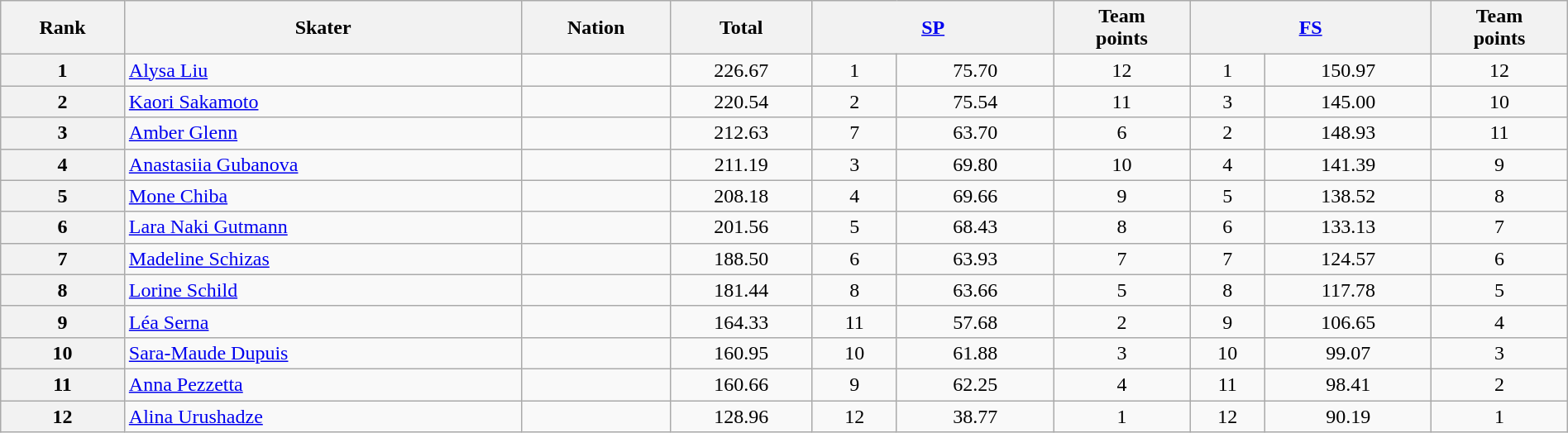<table class="wikitable sortable" style="text-align:center; width:100%">
<tr>
<th scope="col">Rank</th>
<th scope="col">Skater</th>
<th scope="col">Nation</th>
<th scope="col">Total</th>
<th scope="col" colspan="2" width="80px"><a href='#'>SP</a></th>
<th scope="col">Team<br>points</th>
<th scope="col" colspan="2" width="80px"><a href='#'>FS</a></th>
<th scope="col">Team<br>points</th>
</tr>
<tr>
<th scope="row">1</th>
<td align="left"><a href='#'>Alysa Liu</a></td>
<td align="left"></td>
<td>226.67</td>
<td>1</td>
<td>75.70</td>
<td>12</td>
<td>1</td>
<td>150.97</td>
<td>12</td>
</tr>
<tr>
<th scope="row">2</th>
<td align="left"><a href='#'>Kaori Sakamoto</a></td>
<td align="left"></td>
<td>220.54</td>
<td>2</td>
<td>75.54</td>
<td>11</td>
<td>3</td>
<td>145.00</td>
<td>10</td>
</tr>
<tr>
<th scope="row">3</th>
<td align="left"><a href='#'>Amber Glenn</a></td>
<td align="left"></td>
<td>212.63</td>
<td>7</td>
<td>63.70</td>
<td>6</td>
<td>2</td>
<td>148.93</td>
<td>11</td>
</tr>
<tr>
<th scope="row">4</th>
<td align="left"><a href='#'>Anastasiia Gubanova</a></td>
<td align="left"></td>
<td>211.19</td>
<td>3</td>
<td>69.80</td>
<td>10</td>
<td>4</td>
<td>141.39</td>
<td>9</td>
</tr>
<tr>
<th scope="row">5</th>
<td align="left"><a href='#'>Mone Chiba</a></td>
<td align="left"></td>
<td>208.18</td>
<td>4</td>
<td>69.66</td>
<td>9</td>
<td>5</td>
<td>138.52</td>
<td>8</td>
</tr>
<tr>
<th scope="row">6</th>
<td align="left"><a href='#'>Lara Naki Gutmann</a></td>
<td align="left"></td>
<td>201.56</td>
<td>5</td>
<td>68.43</td>
<td>8</td>
<td>6</td>
<td>133.13</td>
<td>7</td>
</tr>
<tr>
<th scope="row">7</th>
<td align="left"><a href='#'>Madeline Schizas</a></td>
<td align="left"></td>
<td>188.50</td>
<td>6</td>
<td>63.93</td>
<td>7</td>
<td>7</td>
<td>124.57</td>
<td>6</td>
</tr>
<tr>
<th scope="row">8</th>
<td align="left"><a href='#'>Lorine Schild</a></td>
<td align="left"></td>
<td>181.44</td>
<td>8</td>
<td>63.66</td>
<td>5</td>
<td>8</td>
<td>117.78</td>
<td>5</td>
</tr>
<tr>
<th scope="row">9</th>
<td align="left"><a href='#'>Léa Serna</a></td>
<td align="left"></td>
<td>164.33</td>
<td>11</td>
<td>57.68</td>
<td>2</td>
<td>9</td>
<td>106.65</td>
<td>4</td>
</tr>
<tr>
<th scope="row">10</th>
<td align="left"><a href='#'>Sara-Maude Dupuis</a></td>
<td align="left"></td>
<td>160.95</td>
<td>10</td>
<td>61.88</td>
<td>3</td>
<td>10</td>
<td>99.07</td>
<td>3</td>
</tr>
<tr>
<th scope="row">11</th>
<td align="left"><a href='#'>Anna Pezzetta</a></td>
<td align="left"></td>
<td>160.66</td>
<td>9</td>
<td>62.25</td>
<td>4</td>
<td>11</td>
<td>98.41</td>
<td>2</td>
</tr>
<tr>
<th scope="row">12</th>
<td align="left"><a href='#'>Alina Urushadze</a></td>
<td align="left"></td>
<td>128.96</td>
<td>12</td>
<td>38.77</td>
<td>1</td>
<td>12</td>
<td>90.19</td>
<td>1</td>
</tr>
</table>
